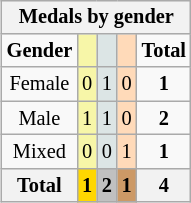<table class=wikitable style="font-size:85%; float:right;text-align:center">
<tr bgcolor=EFEFEF>
<th colspan=6><strong>Medals by gender</strong></th>
</tr>
<tr>
<td><strong>Gender</strong></td>
<td bgcolor=F7F6A8></td>
<td bgcolor=DCE5E5></td>
<td bgcolor=FFDAB9></td>
<td><strong>Total</strong></td>
</tr>
<tr>
<td>Female</td>
<td bgcolor=F7F6A8>0</td>
<td bgcolor=DCE5E5>1</td>
<td bgcolor=FFDAB9>0</td>
<td><strong>1</strong></td>
</tr>
<tr>
<td>Male</td>
<td bgcolor=F7F6A8>1</td>
<td bgcolor=DCE5E5>1</td>
<td bgcolor=FFDAB9>0</td>
<td><strong>2</strong></td>
</tr>
<tr>
<td>Mixed</td>
<td bgcolor=F7F6A8>0</td>
<td bgcolor=DCE5E5>0</td>
<td bgcolor=FFDAB9>1</td>
<td><strong>1</strong></td>
</tr>
<tr>
<th><strong>Total</strong></th>
<th style=background:gold><strong>1</strong></th>
<th style=background:silver><strong>2</strong></th>
<th style=background:#C96><strong>1</strong></th>
<th><strong>4</strong></th>
</tr>
</table>
